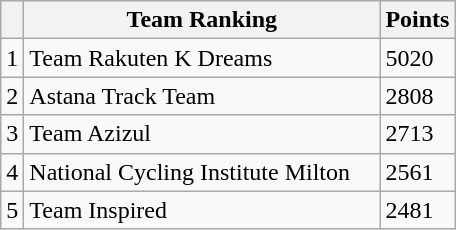<table class="wikitable col3right">
<tr>
<th></th>
<th style="width:230px; white-space:nowrap;">Team Ranking</th>
<th style="width:20px;">Points</th>
</tr>
<tr>
<td>1</td>
<td> Team Rakuten K Dreams</td>
<td>5020</td>
</tr>
<tr>
<td>2</td>
<td> Astana Track Team</td>
<td>2808</td>
</tr>
<tr>
<td>3</td>
<td> Team Azizul</td>
<td>2713</td>
</tr>
<tr>
<td>4</td>
<td> National Cycling Institute Milton</td>
<td>2561</td>
</tr>
<tr>
<td>5</td>
<td> Team Inspired</td>
<td>2481</td>
</tr>
</table>
